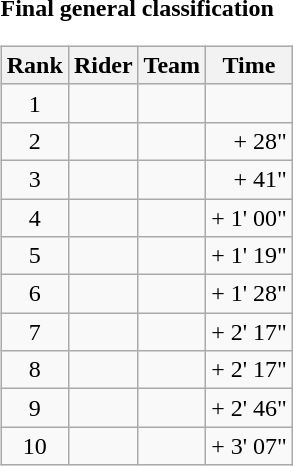<table>
<tr>
<td><strong>Final general classification</strong><br><table class="wikitable">
<tr>
<th scope="col">Rank</th>
<th scope="col">Rider</th>
<th scope="col">Team</th>
<th scope="col">Time</th>
</tr>
<tr>
<td style="text-align:center;">1</td>
<td></td>
<td></td>
<td style="text-align:right;"></td>
</tr>
<tr>
<td style="text-align:center;">2</td>
<td></td>
<td></td>
<td style="text-align:right;">+ 28"</td>
</tr>
<tr>
<td style="text-align:center;">3</td>
<td></td>
<td></td>
<td style="text-align:right;">+ 41"</td>
</tr>
<tr>
<td style="text-align:center;">4</td>
<td></td>
<td></td>
<td style="text-align:right;">+ 1' 00"</td>
</tr>
<tr>
<td style="text-align:center;">5</td>
<td></td>
<td></td>
<td style="text-align:right;">+ 1' 19"</td>
</tr>
<tr>
<td style="text-align:center;">6</td>
<td></td>
<td></td>
<td style="text-align:right;">+ 1' 28"</td>
</tr>
<tr>
<td style="text-align:center;">7</td>
<td></td>
<td></td>
<td style="text-align:right;">+ 2' 17"</td>
</tr>
<tr>
<td style="text-align:center;">8</td>
<td></td>
<td></td>
<td style="text-align:right;">+ 2' 17"</td>
</tr>
<tr>
<td style="text-align:center;">9</td>
<td></td>
<td></td>
<td style="text-align:right;">+ 2' 46"</td>
</tr>
<tr>
<td style="text-align:center;">10</td>
<td></td>
<td></td>
<td style="text-align:right;">+ 3' 07"</td>
</tr>
</table>
</td>
</tr>
</table>
